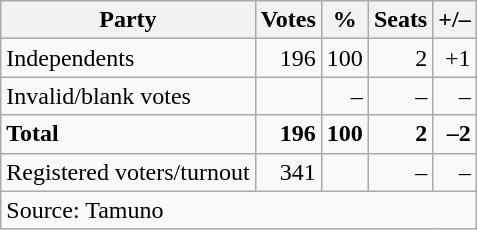<table class=wikitable style=text-align:right>
<tr>
<th>Party</th>
<th>Votes</th>
<th>%</th>
<th>Seats</th>
<th>+/–</th>
</tr>
<tr>
<td align=left>Independents</td>
<td>196</td>
<td>100</td>
<td>2</td>
<td>+1</td>
</tr>
<tr>
<td align=left>Invalid/blank votes</td>
<td></td>
<td>–</td>
<td>–</td>
<td>–</td>
</tr>
<tr>
<td align=left><strong>Total</strong></td>
<td><strong>196</strong></td>
<td><strong>100</strong></td>
<td><strong>2</strong></td>
<td><strong>–2</strong></td>
</tr>
<tr>
<td align=left>Registered voters/turnout</td>
<td>341</td>
<td></td>
<td>–</td>
<td>–</td>
</tr>
<tr>
<td align=left colspan=5>Source: Tamuno</td>
</tr>
</table>
